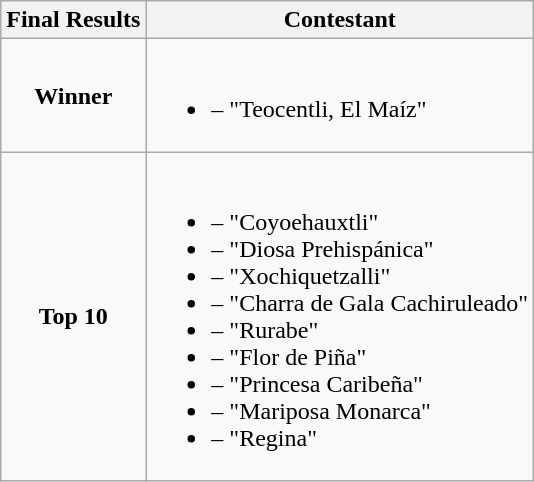<table class="wikitable">
<tr>
<th>Final Results</th>
<th>Contestant</th>
</tr>
<tr>
<td align="center"><strong>Winner</strong></td>
<td><br><ul><li><strong></strong> – "Teocentli, El Maíz"</li></ul></td>
</tr>
<tr>
<td align="center"><strong>Top 10</strong></td>
<td><br><ul><li><strong></strong> – "Coyoehauxtli"</li><li><strong></strong> – "Diosa Prehispánica"</li><li><strong></strong> – "Xochiquetzalli"</li><li><strong></strong> – "Charra de Gala Cachiruleado"</li><li><strong></strong> – "Rurabe"</li><li><strong></strong> – "Flor de Piña"</li><li><strong></strong> – "Princesa Caribeña"</li><li><strong></strong> – "Mariposa Monarca"</li><li><strong></strong> – "Regina"</li></ul></td>
</tr>
</table>
